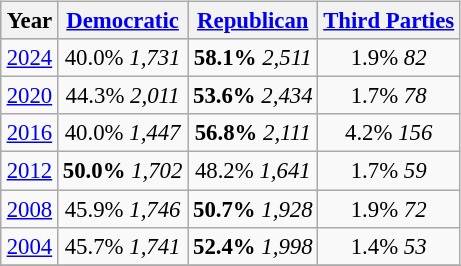<table class="wikitable" style="float:right; margin:1em; font-size:95%;">
<tr style="background:lightgrey;">
<th>Year</th>
<th><a href='#'>Democratic</a></th>
<th><a href='#'>Republican</a></th>
<th><a href='#'>Third Parties</a></th>
</tr>
<tr>
<td align="center" ><a href='#'>2024</a></td>
<td align="center" >40.0% <em>1,731</em></td>
<td align="center" ><strong>58.1%</strong> <em>2,511</em></td>
<td align="center" >1.9% <em>82</em></td>
</tr>
<tr>
<td align="center" ><a href='#'>2020</a></td>
<td align="center" >44.3% <em>2,011</em></td>
<td align="center" ><strong>53.6%</strong> <em>2,434</em></td>
<td align="center" >1.7% <em>78</em></td>
</tr>
<tr>
<td align="center" ><a href='#'>2016</a></td>
<td align="center" >40.0% <em>1,447</em></td>
<td align="center" ><strong>56.8%</strong> <em>2,111</em></td>
<td align="center" >4.2% <em>156</em></td>
</tr>
<tr>
<td align="center" ><a href='#'>2012</a></td>
<td align="center" ><strong>50.0%</strong> <em>1,702</em></td>
<td align="center" >48.2% <em>1,641</em></td>
<td align="center" >1.7% <em>59</em></td>
</tr>
<tr>
<td align="center" ><a href='#'>2008</a></td>
<td align="center" >45.9% <em>1,746</em></td>
<td align="center" ><strong>50.7%</strong> <em>1,928</em></td>
<td align="center" >1.9% <em>72</em></td>
</tr>
<tr>
<td align="center" ><a href='#'>2004</a></td>
<td align="center" >45.7% <em>1,741</em></td>
<td align="center" ><strong>52.4%</strong> <em>1,998</em></td>
<td align="center" >1.4% <em>53</em></td>
</tr>
<tr>
</tr>
</table>
